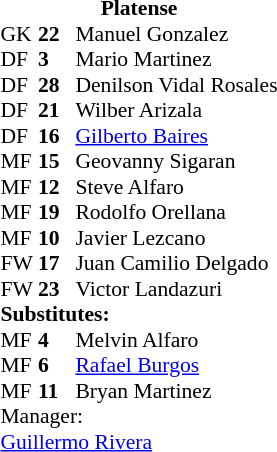<table style="font-size: 90%" cellspacing="0" cellpadding="0" align=center>
<tr>
<td colspan="5" style="padding-top: 0.6em; text-align:center"><strong>Platense</strong></td>
</tr>
<tr>
<th width="25"></th>
<th width="25"></th>
</tr>
<tr>
<td>GK</td>
<td><strong>22</strong></td>
<td> Manuel Gonzalez</td>
</tr>
<tr>
<td>DF</td>
<td><strong>3</strong></td>
<td> Mario Martinez</td>
</tr>
<tr>
<td>DF</td>
<td><strong>28</strong></td>
<td> Denilson Vidal Rosales</td>
</tr>
<tr>
<td>DF</td>
<td><strong>21</strong></td>
<td> Wilber Arizala</td>
</tr>
<tr>
<td>DF</td>
<td><strong>16</strong></td>
<td> <a href='#'>Gilberto Baires</a></td>
<td></td>
</tr>
<tr>
<td>MF</td>
<td><strong>15</strong></td>
<td> Geovanny Sigaran</td>
<td></td>
</tr>
<tr>
<td>MF</td>
<td><strong>12</strong></td>
<td> Steve Alfaro</td>
<td></td>
</tr>
<tr>
<td>MF</td>
<td><strong>19</strong></td>
<td> Rodolfo Orellana</td>
<td></td>
</tr>
<tr>
<td>MF</td>
<td><strong>10</strong></td>
<td> Javier Lezcano</td>
<td></td>
</tr>
<tr>
<td>FW</td>
<td><strong>17</strong></td>
<td> Juan Camilio Delgado</td>
</tr>
<tr>
<td>FW</td>
<td><strong>23</strong></td>
<td> Victor Landazuri</td>
<td>   </td>
</tr>
<tr>
<td colspan=5><strong>Substitutes:</strong></td>
</tr>
<tr>
<td>MF</td>
<td><strong>4</strong></td>
<td> Melvin Alfaro</td>
<td></td>
<td></td>
</tr>
<tr>
<td>MF</td>
<td><strong>6</strong></td>
<td> <a href='#'>Rafael Burgos</a></td>
<td></td>
<td></td>
</tr>
<tr>
<td>MF</td>
<td><strong>11<em></td>
<td> Bryan Martinez</td>
<td></td>
<td></td>
</tr>
<tr>
<td colspan=5></strong>Manager:<strong></td>
</tr>
<tr>
<td colspan=5> <a href='#'>Guillermo Rivera</a></td>
</tr>
</table>
